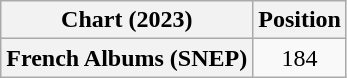<table class="wikitable sortable plainrowheaders" style="text-align:center">
<tr>
<th scope="col">Chart (2023)</th>
<th scope="col">Position</th>
</tr>
<tr>
<th scope="row">French Albums (SNEP)</th>
<td>184</td>
</tr>
</table>
